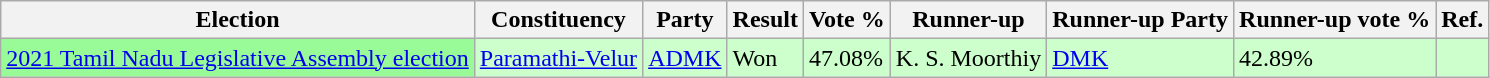<table class="wikitable">
<tr>
<th>Election</th>
<th>Constituency</th>
<th>Party</th>
<th>Result</th>
<th>Vote %</th>
<th>Runner-up</th>
<th>Runner-up Party</th>
<th>Runner-up vote %</th>
<th>Ref.</th>
</tr>
<tr style="background:#cfc;">
<td bgcolor=#98FB98><a href='#'>2021 Tamil Nadu Legislative Assembly election</a></td>
<td><a href='#'>Paramathi-Velur</a></td>
<td><a href='#'>ADMK</a></td>
<td>Won</td>
<td>47.08%</td>
<td>K. S. Moorthiy</td>
<td><a href='#'>DMK</a></td>
<td>42.89%</td>
<td></td>
</tr>
</table>
